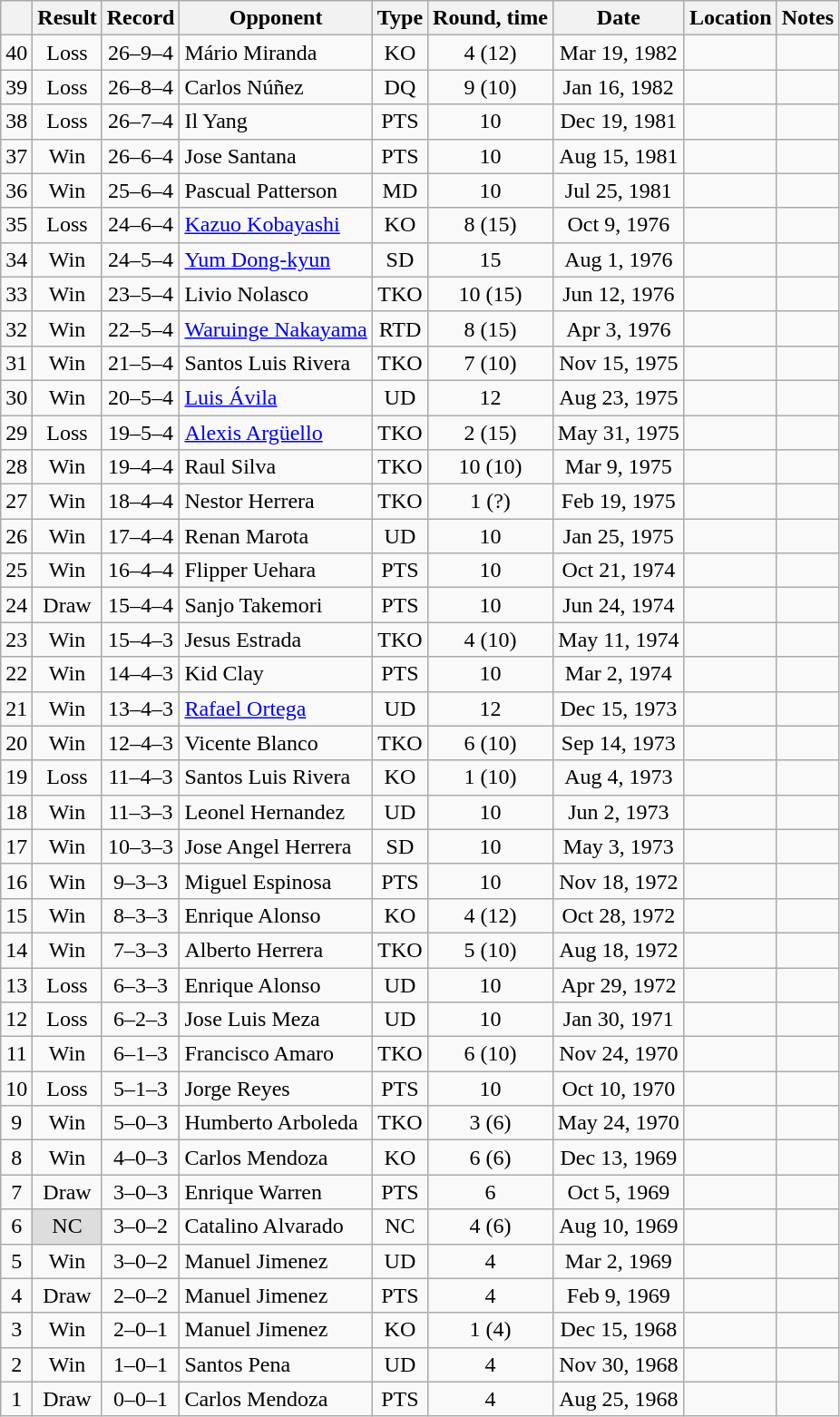<table class=wikitable style=text-align:center>
<tr>
<th></th>
<th>Result</th>
<th>Record</th>
<th>Opponent</th>
<th>Type</th>
<th>Round, time</th>
<th>Date</th>
<th>Location</th>
<th>Notes</th>
</tr>
<tr>
<td>40</td>
<td>Loss</td>
<td>26–9–4 </td>
<td align=left>Mário Miranda</td>
<td>KO</td>
<td>4 (12)</td>
<td>Mar 19, 1982</td>
<td align=left></td>
<td align=left></td>
</tr>
<tr>
<td>39</td>
<td>Loss</td>
<td>26–8–4 </td>
<td align=left>Carlos Núñez</td>
<td>DQ</td>
<td>9 (10)</td>
<td>Jan 16, 1982</td>
<td align=left></td>
<td align=left></td>
</tr>
<tr>
<td>38</td>
<td>Loss</td>
<td>26–7–4 </td>
<td align=left>Il Yang</td>
<td>PTS</td>
<td>10</td>
<td>Dec 19, 1981</td>
<td align=left></td>
<td align=left></td>
</tr>
<tr>
<td>37</td>
<td>Win</td>
<td>26–6–4 </td>
<td align=left>Jose Santana</td>
<td>PTS</td>
<td>10</td>
<td>Aug 15, 1981</td>
<td align=left></td>
<td align=left></td>
</tr>
<tr>
<td>36</td>
<td>Win</td>
<td>25–6–4 </td>
<td align=left>Pascual Patterson</td>
<td>MD</td>
<td>10</td>
<td>Jul 25, 1981</td>
<td align=left></td>
<td align=left></td>
</tr>
<tr>
<td>35</td>
<td>Loss</td>
<td>24–6–4 </td>
<td align=left><a href='#'>Kazuo Kobayashi</a></td>
<td>KO</td>
<td>8 (15)</td>
<td>Oct 9, 1976</td>
<td align=left></td>
<td align=left></td>
</tr>
<tr>
<td>34</td>
<td>Win</td>
<td>24–5–4 </td>
<td align=left><a href='#'>Yum Dong-kyun</a></td>
<td>SD</td>
<td>15</td>
<td>Aug 1, 1976</td>
<td align=left></td>
<td align=left></td>
</tr>
<tr>
<td>33</td>
<td>Win</td>
<td>23–5–4 </td>
<td align=left>Livio Nolasco</td>
<td>TKO</td>
<td>10 (15)</td>
<td>Jun 12, 1976</td>
<td align=left></td>
<td align=left></td>
</tr>
<tr>
<td>32</td>
<td>Win</td>
<td>22–5–4 </td>
<td align=left><a href='#'>Waruinge Nakayama</a></td>
<td>RTD</td>
<td>8 (15)</td>
<td>Apr 3, 1976</td>
<td align=left></td>
<td align=left></td>
</tr>
<tr>
<td>31</td>
<td>Win</td>
<td>21–5–4 </td>
<td align=left>Santos Luis Rivera</td>
<td>TKO</td>
<td>7 (10)</td>
<td>Nov 15, 1975</td>
<td align=left></td>
<td align=left></td>
</tr>
<tr>
<td>30</td>
<td>Win</td>
<td>20–5–4 </td>
<td align=left><a href='#'>Luis Ávila</a></td>
<td>UD</td>
<td>12</td>
<td>Aug 23, 1975</td>
<td align=left></td>
<td align=left></td>
</tr>
<tr>
<td>29</td>
<td>Loss</td>
<td>19–5–4 </td>
<td align=left><a href='#'>Alexis Argüello</a></td>
<td>TKO</td>
<td>2 (15)</td>
<td>May 31, 1975</td>
<td align=left></td>
<td align=left></td>
</tr>
<tr>
<td>28</td>
<td>Win</td>
<td>19–4–4 </td>
<td align=left>Raul Silva</td>
<td>TKO</td>
<td>10 (10)</td>
<td>Mar 9, 1975</td>
<td align=left></td>
<td align=left></td>
</tr>
<tr>
<td>27</td>
<td>Win</td>
<td>18–4–4 </td>
<td align=left>Nestor Herrera</td>
<td>TKO</td>
<td>1 (?)</td>
<td>Feb 19, 1975</td>
<td align=left></td>
<td align=left></td>
</tr>
<tr>
<td>26</td>
<td>Win</td>
<td>17–4–4 </td>
<td align=left>Renan Marota</td>
<td>UD</td>
<td>10</td>
<td>Jan 25, 1975</td>
<td align=left></td>
<td align=left></td>
</tr>
<tr>
<td>25</td>
<td>Win</td>
<td>16–4–4 </td>
<td align=left>Flipper Uehara</td>
<td>PTS</td>
<td>10</td>
<td>Oct 21, 1974</td>
<td align=left></td>
<td align=left></td>
</tr>
<tr>
<td>24</td>
<td>Draw</td>
<td>15–4–4 </td>
<td align=left>Sanjo Takemori</td>
<td>PTS</td>
<td>10</td>
<td>Jun 24, 1974</td>
<td align=left></td>
<td align=left></td>
</tr>
<tr>
<td>23</td>
<td>Win</td>
<td>15–4–3 </td>
<td align=left>Jesus Estrada</td>
<td>TKO</td>
<td>4 (10)</td>
<td>May 11, 1974</td>
<td align=left></td>
<td align=left></td>
</tr>
<tr>
<td>22</td>
<td>Win</td>
<td>14–4–3 </td>
<td align=left>Kid Clay</td>
<td>PTS</td>
<td>10</td>
<td>Mar 2, 1974</td>
<td align=left></td>
<td align=left></td>
</tr>
<tr>
<td>21</td>
<td>Win</td>
<td>13–4–3 </td>
<td align=left><a href='#'>Rafael Ortega</a></td>
<td>UD</td>
<td>12</td>
<td>Dec 15, 1973</td>
<td align=left></td>
<td align=left></td>
</tr>
<tr>
<td>20</td>
<td>Win</td>
<td>12–4–3 </td>
<td align=left>Vicente Blanco</td>
<td>TKO</td>
<td>6 (10)</td>
<td>Sep 14, 1973</td>
<td align=left></td>
<td align=left></td>
</tr>
<tr>
<td>19</td>
<td>Loss</td>
<td>11–4–3 </td>
<td align=left>Santos Luis Rivera</td>
<td>KO</td>
<td>1 (10)</td>
<td>Aug 4, 1973</td>
<td align=left></td>
<td align=left></td>
</tr>
<tr>
<td>18</td>
<td>Win</td>
<td>11–3–3 </td>
<td align=left>Leonel Hernandez</td>
<td>UD</td>
<td>10</td>
<td>Jun 2, 1973</td>
<td align=left></td>
<td align=left></td>
</tr>
<tr>
<td>17</td>
<td>Win</td>
<td>10–3–3 </td>
<td align=left>Jose Angel Herrera</td>
<td>SD</td>
<td>10</td>
<td>May 3, 1973</td>
<td align=left></td>
<td align=left></td>
</tr>
<tr>
<td>16</td>
<td>Win</td>
<td>9–3–3 </td>
<td align=left>Miguel Espinosa</td>
<td>PTS</td>
<td>10</td>
<td>Nov 18, 1972</td>
<td align=left></td>
<td align=left></td>
</tr>
<tr>
<td>15</td>
<td>Win</td>
<td>8–3–3 </td>
<td align=left>Enrique Alonso</td>
<td>KO</td>
<td>4 (12)</td>
<td>Oct 28, 1972</td>
<td align=left></td>
<td align=left></td>
</tr>
<tr>
<td>14</td>
<td>Win</td>
<td>7–3–3 </td>
<td align=left>Alberto Herrera</td>
<td>TKO</td>
<td>5 (10)</td>
<td>Aug 18, 1972</td>
<td align=left></td>
<td align=left></td>
</tr>
<tr>
<td>13</td>
<td>Loss</td>
<td>6–3–3 </td>
<td align=left>Enrique Alonso</td>
<td>UD</td>
<td>10</td>
<td>Apr 29, 1972</td>
<td align=left></td>
<td align=left></td>
</tr>
<tr>
<td>12</td>
<td>Loss</td>
<td>6–2–3 </td>
<td align=left>Jose Luis Meza</td>
<td>UD</td>
<td>10</td>
<td>Jan 30, 1971</td>
<td align=left></td>
<td align=left></td>
</tr>
<tr>
<td>11</td>
<td>Win</td>
<td>6–1–3 </td>
<td align=left>Francisco Amaro</td>
<td>TKO</td>
<td>6 (10)</td>
<td>Nov 24, 1970</td>
<td align=left></td>
<td align=left></td>
</tr>
<tr>
<td>10</td>
<td>Loss</td>
<td>5–1–3 </td>
<td align=left>Jorge Reyes</td>
<td>PTS</td>
<td>10</td>
<td>Oct 10, 1970</td>
<td align=left></td>
<td align=left></td>
</tr>
<tr>
<td>9</td>
<td>Win</td>
<td>5–0–3 </td>
<td align=left>Humberto Arboleda</td>
<td>TKO</td>
<td>3 (6)</td>
<td>May 24, 1970</td>
<td align=left></td>
<td align=left></td>
</tr>
<tr>
<td>8</td>
<td>Win</td>
<td>4–0–3 </td>
<td align=left>Carlos Mendoza</td>
<td>KO</td>
<td>6 (6)</td>
<td>Dec 13, 1969</td>
<td align=left></td>
<td align=left></td>
</tr>
<tr>
<td>7</td>
<td>Draw</td>
<td>3–0–3 </td>
<td align=left>Enrique Warren</td>
<td>PTS</td>
<td>6</td>
<td>Oct 5, 1969</td>
<td align=left></td>
<td align=left></td>
</tr>
<tr>
<td>6</td>
<td style=background:#DDD>NC</td>
<td>3–0–2 </td>
<td align=left>Catalino Alvarado</td>
<td>NC</td>
<td>4 (6)</td>
<td>Aug 10, 1969</td>
<td align=left></td>
<td align=left></td>
</tr>
<tr>
<td>5</td>
<td>Win</td>
<td>3–0–2</td>
<td align=left>Manuel Jimenez</td>
<td>UD</td>
<td>4</td>
<td>Mar 2, 1969</td>
<td align=left></td>
<td align=left></td>
</tr>
<tr>
<td>4</td>
<td>Draw</td>
<td>2–0–2</td>
<td align=left>Manuel Jimenez</td>
<td>PTS</td>
<td>4</td>
<td>Feb 9, 1969</td>
<td align=left></td>
<td align=left></td>
</tr>
<tr>
<td>3</td>
<td>Win</td>
<td>2–0–1</td>
<td align=left>Manuel Jimenez</td>
<td>KO</td>
<td>1 (4)</td>
<td>Dec 15, 1968</td>
<td align=left></td>
<td align=left></td>
</tr>
<tr>
<td>2</td>
<td>Win</td>
<td>1–0–1</td>
<td align=left>Santos Pena</td>
<td>UD</td>
<td>4</td>
<td>Nov 30, 1968</td>
<td align=left></td>
<td align=left></td>
</tr>
<tr>
<td>1</td>
<td>Draw</td>
<td>0–0–1</td>
<td align=left>Carlos Mendoza</td>
<td>PTS</td>
<td>4</td>
<td>Aug 25, 1968</td>
<td align=left></td>
<td align=left></td>
</tr>
</table>
